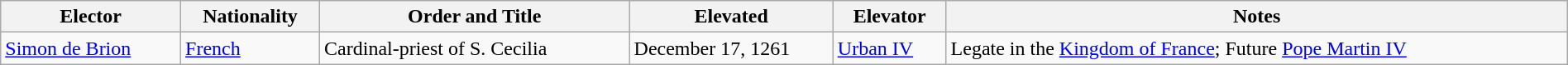<table class="wikitable sortable collapsible" style="width:100%">
<tr>
<th width="*">Elector</th>
<th width="*">Nationality</th>
<th width="*">Order and Title</th>
<th width="13%">Elevated</th>
<th width="*">Elevator</th>
<th width="*">Notes</th>
</tr>
<tr valign="top">
<td><a href='#'>Simon de Brion</a></td>
<td><a href='#'>French</a></td>
<td>Cardinal-priest of S. Cecilia</td>
<td>December 17, 1261</td>
<td><a href='#'>Urban IV</a></td>
<td>Legate in the <a href='#'>Kingdom of France</a>; Future <a href='#'>Pope Martin IV</a></td>
</tr>
</table>
